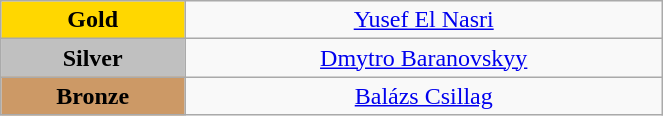<table class="wikitable" style="text-align:center; " width="35%">
<tr>
<td bgcolor="gold"><strong>Gold</strong></td>
<td><a href='#'>Yusef El Nasri</a><br>  <small><em></em></small></td>
</tr>
<tr>
<td bgcolor="silver"><strong>Silver</strong></td>
<td><a href='#'>Dmytro Baranovskyy</a><br>  <small><em></em></small></td>
</tr>
<tr>
<td bgcolor="CC9966"><strong>Bronze</strong></td>
<td><a href='#'>Balázs Csillag</a><br>  <small><em></em></small></td>
</tr>
</table>
